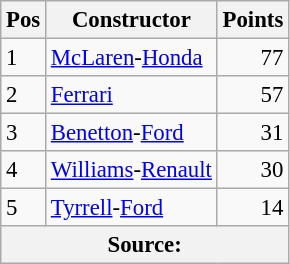<table class="wikitable" style="font-size: 95%;">
<tr>
<th>Pos</th>
<th>Constructor</th>
<th>Points</th>
</tr>
<tr>
<td>1</td>
<td> <a href='#'>McLaren</a>-<a href='#'>Honda</a></td>
<td align="right">77</td>
</tr>
<tr>
<td>2</td>
<td> <a href='#'>Ferrari</a></td>
<td align="right">57</td>
</tr>
<tr>
<td>3</td>
<td> <a href='#'>Benetton</a>-<a href='#'>Ford</a></td>
<td align="right">31</td>
</tr>
<tr>
<td>4</td>
<td> <a href='#'>Williams</a>-<a href='#'>Renault</a></td>
<td align="right">30</td>
</tr>
<tr>
<td>5</td>
<td> <a href='#'>Tyrrell</a>-<a href='#'>Ford</a></td>
<td align="right">14</td>
</tr>
<tr>
<th colspan=4>Source: </th>
</tr>
</table>
